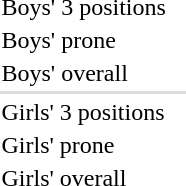<table>
<tr>
<td>Boys' 3 positions</td>
<td></td>
<td></td>
<td></td>
</tr>
<tr>
<td>Boys' prone</td>
<td></td>
<td></td>
<td></td>
</tr>
<tr>
<td>Boys' overall</td>
<td></td>
<td></td>
<td></td>
</tr>
<tr bgcolor=#dddddd>
<td colspan=4></td>
</tr>
<tr>
<td>Girls' 3 positions</td>
<td></td>
<td></td>
<td></td>
</tr>
<tr>
<td>Girls' prone</td>
<td></td>
<td></td>
<td></td>
</tr>
<tr>
<td>Girls' overall</td>
<td></td>
<td></td>
<td></td>
</tr>
</table>
